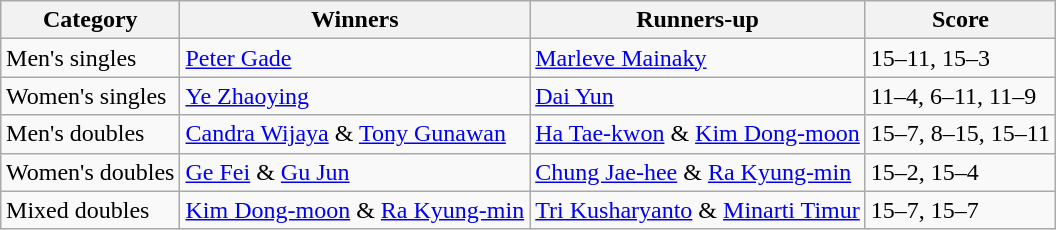<table class=wikitable style="margin:auto;">
<tr>
<th>Category</th>
<th>Winners</th>
<th>Runners-up</th>
<th>Score</th>
</tr>
<tr>
<td>Men's singles</td>
<td> <a href='#'>Peter Gade</a></td>
<td> <a href='#'>Marleve Mainaky</a></td>
<td>15–11, 15–3</td>
</tr>
<tr>
<td>Women's singles</td>
<td> <a href='#'>Ye Zhaoying</a></td>
<td> <a href='#'>Dai Yun</a></td>
<td>11–4, 6–11, 11–9</td>
</tr>
<tr>
<td>Men's doubles</td>
<td> <a href='#'>Candra Wijaya</a> & <a href='#'>Tony Gunawan</a></td>
<td> <a href='#'>Ha Tae-kwon</a> & <a href='#'>Kim Dong-moon</a></td>
<td>15–7, 8–15, 15–11</td>
</tr>
<tr>
<td>Women's doubles</td>
<td> <a href='#'>Ge Fei</a> & <a href='#'>Gu Jun</a></td>
<td> <a href='#'>Chung Jae-hee</a> & <a href='#'>Ra Kyung-min</a></td>
<td>15–2, 15–4</td>
</tr>
<tr>
<td>Mixed doubles</td>
<td> <a href='#'>Kim Dong-moon</a> & <a href='#'>Ra Kyung-min</a></td>
<td> <a href='#'>Tri Kusharyanto</a> & <a href='#'>Minarti Timur</a></td>
<td>15–7, 15–7</td>
</tr>
</table>
